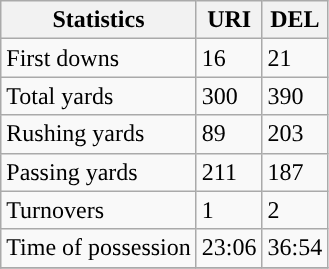<table class="wikitable" style="float: left;">
<tr>
<th>Statistics</th>
<th>URI</th>
<th>DEL</th>
</tr>
<tr>
<td>First downs</td>
<td>16</td>
<td>21</td>
</tr>
<tr>
<td>Total yards</td>
<td>300</td>
<td>390</td>
</tr>
<tr>
<td>Rushing yards</td>
<td>89</td>
<td>203</td>
</tr>
<tr>
<td>Passing yards</td>
<td>211</td>
<td>187</td>
</tr>
<tr>
<td>Turnovers</td>
<td>1</td>
<td>2</td>
</tr>
<tr>
<td>Time of possession</td>
<td>23:06</td>
<td>36:54</td>
</tr>
<tr>
</tr>
</table>
